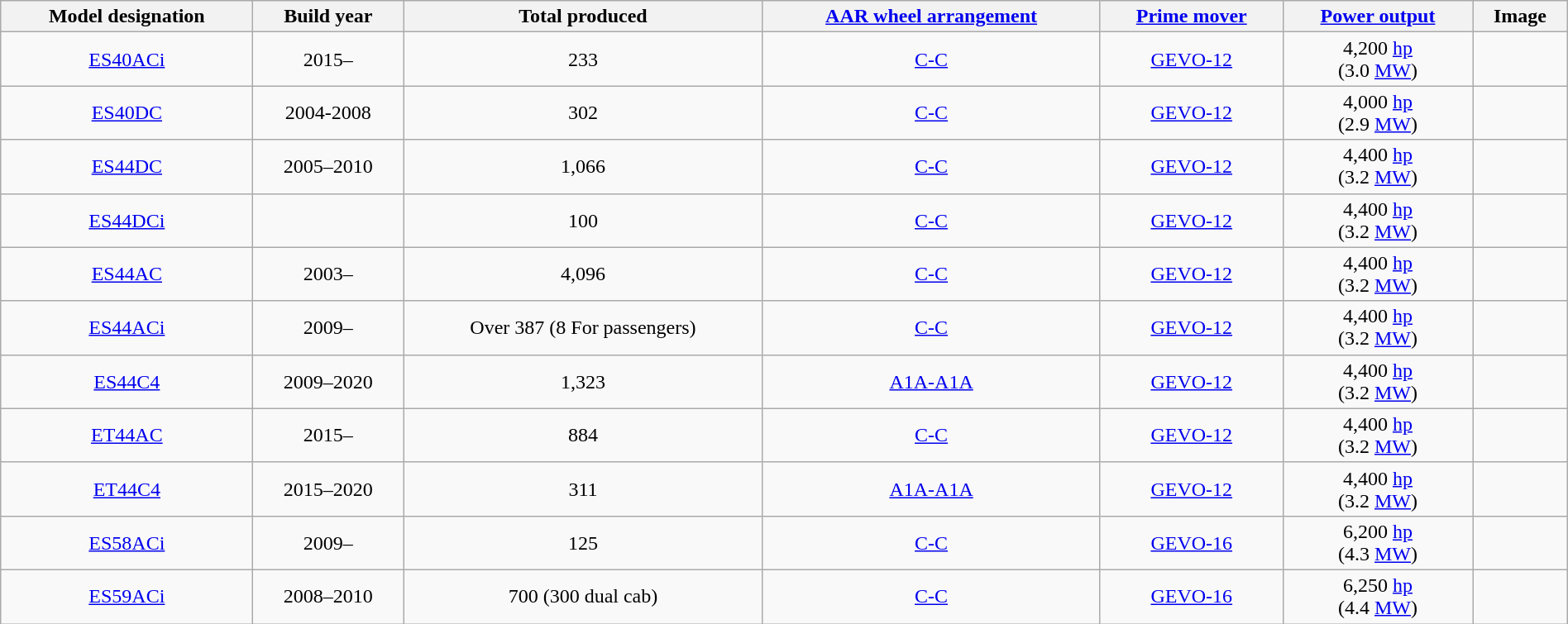<table class="wikitable sortable" style="width: 100%">
<tr>
<th>Model designation</th>
<th>Build year</th>
<th>Total produced</th>
<th class="unsortable"><a href='#'>AAR wheel arrangement</a></th>
<th class="unsortable"><a href='#'>Prime mover</a></th>
<th><a href='#'>Power output</a></th>
<th class="unsortable">Image</th>
</tr>
<tr align = "center">
<td><a href='#'>ES40ACi</a></td>
<td>2015–</td>
<td>233</td>
<td><a href='#'>C-C</a></td>
<td><a href='#'>GEVO-12</a></td>
<td>4,200 <a href='#'>hp</a><br>(3.0 <a href='#'>MW</a>)</td>
<td></td>
</tr>
<tr align = "center">
<td><a href='#'>ES40DC</a></td>
<td>2004-2008</td>
<td>302</td>
<td><a href='#'>C-C</a></td>
<td><a href='#'>GEVO-12</a></td>
<td>4,000 <a href='#'>hp</a><br>(2.9 <a href='#'>MW</a>)</td>
<td></td>
</tr>
<tr align = "center">
<td><a href='#'>ES44DC</a></td>
<td>2005–2010</td>
<td>1,066</td>
<td><a href='#'>C-C</a></td>
<td><a href='#'>GEVO-12</a></td>
<td>4,400 <a href='#'>hp</a><br>(3.2 <a href='#'>MW</a>)</td>
<td></td>
</tr>
<tr align = "center">
<td><a href='#'>ES44DCi</a></td>
<td></td>
<td>100</td>
<td><a href='#'>C-C</a></td>
<td><a href='#'>GEVO-12</a></td>
<td>4,400 <a href='#'>hp</a><br>(3.2 <a href='#'>MW</a>)</td>
<td></td>
</tr>
<tr align = "center">
<td><a href='#'>ES44AC</a></td>
<td>2003–</td>
<td>4,096</td>
<td><a href='#'>C-C</a></td>
<td><a href='#'>GEVO-12</a></td>
<td>4,400 <a href='#'>hp</a><br>(3.2 <a href='#'>MW</a>)</td>
<td></td>
</tr>
<tr align = "center">
<td><a href='#'>ES44ACi</a></td>
<td>2009–</td>
<td>Over 387 (8 For passengers)</td>
<td><a href='#'>C-C</a></td>
<td><a href='#'>GEVO-12</a></td>
<td>4,400 <a href='#'>hp</a><br>(3.2 <a href='#'>MW</a>)</td>
<td></td>
</tr>
<tr align = "center">
<td><a href='#'>ES44C4</a></td>
<td>2009–2020</td>
<td>1,323</td>
<td><a href='#'>A1A-A1A</a></td>
<td><a href='#'>GEVO-12</a></td>
<td>4,400 <a href='#'>hp</a><br>(3.2 <a href='#'>MW</a>)</td>
<td></td>
</tr>
<tr align = "center">
<td><a href='#'>ET44AC</a></td>
<td>2015–</td>
<td>884</td>
<td><a href='#'>C-C</a></td>
<td><a href='#'>GEVO-12</a></td>
<td>4,400 <a href='#'>hp</a><br>(3.2 <a href='#'>MW</a>)</td>
<td></td>
</tr>
<tr align = "center">
<td><a href='#'>ET44C4</a></td>
<td>2015–2020</td>
<td>311</td>
<td><a href='#'>A1A-A1A</a></td>
<td><a href='#'>GEVO-12</a></td>
<td>4,400 <a href='#'>hp</a><br>(3.2 <a href='#'>MW</a>)</td>
<td></td>
</tr>
<tr align = "center">
<td><a href='#'>ES58ACi</a></td>
<td>2009–</td>
<td>125</td>
<td><a href='#'>C-C</a></td>
<td><a href='#'>GEVO-16</a></td>
<td>6,200 <a href='#'>hp</a><br>(4.3 <a href='#'>MW</a>)</td>
<td></td>
</tr>
<tr align = "center">
<td><a href='#'>ES59ACi</a></td>
<td>2008–2010</td>
<td>700 (300 dual cab)</td>
<td><a href='#'>C-C</a></td>
<td><a href='#'>GEVO-16</a></td>
<td>6,250 <a href='#'>hp</a><br>(4.4 <a href='#'>MW</a>)</td>
<td></td>
</tr>
</table>
